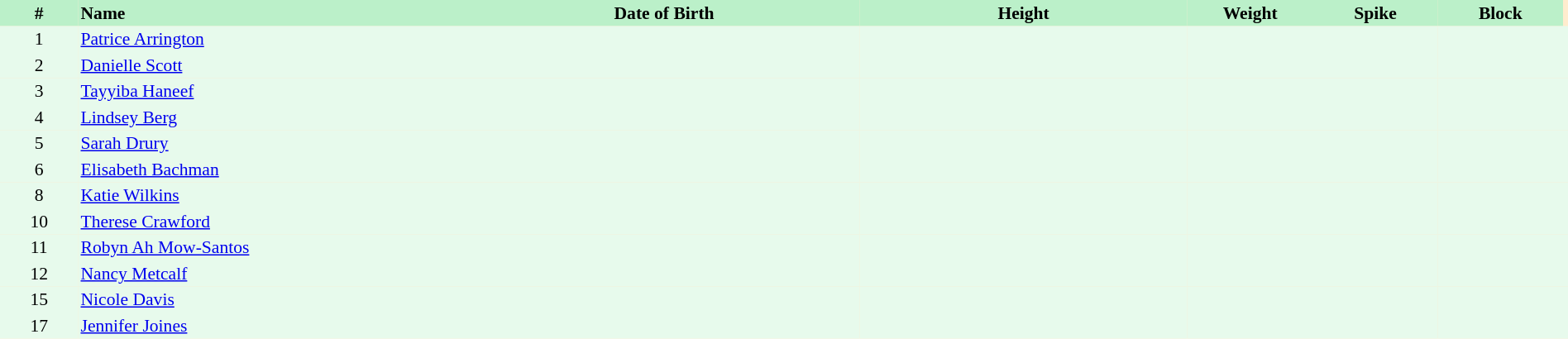<table border=0 cellpadding=2 cellspacing=0  |- bgcolor=#FFECCE style="text-align:center; font-size:90%;" width=100%>
<tr bgcolor=#BBF0C9>
<th width=5%>#</th>
<th width=25% align=left>Name</th>
<th width=25%>Date of Birth</th>
<th width=21%>Height</th>
<th width=8%>Weight</th>
<th width=8%>Spike</th>
<th width=8%>Block</th>
</tr>
<tr bgcolor=#E7FAEC>
<td>1</td>
<td align=left><a href='#'>Patrice Arrington</a></td>
<td></td>
<td></td>
<td></td>
<td></td>
<td></td>
<td></td>
</tr>
<tr bgcolor=#E7FAEC>
<td>2</td>
<td align=left><a href='#'>Danielle Scott</a></td>
<td></td>
<td></td>
<td></td>
<td></td>
<td></td>
<td></td>
</tr>
<tr bgcolor=#E7FAEC>
<td>3</td>
<td align=left><a href='#'>Tayyiba Haneef</a></td>
<td></td>
<td></td>
<td></td>
<td></td>
<td></td>
<td></td>
</tr>
<tr bgcolor=#E7FAEC>
<td>4</td>
<td align=left><a href='#'>Lindsey Berg</a></td>
<td></td>
<td></td>
<td></td>
<td></td>
<td></td>
<td></td>
</tr>
<tr bgcolor=#E7FAEC>
<td>5</td>
<td align=left><a href='#'>Sarah Drury</a></td>
<td></td>
<td></td>
<td></td>
<td></td>
<td></td>
<td></td>
</tr>
<tr bgcolor=#E7FAEC>
<td>6</td>
<td align=left><a href='#'>Elisabeth Bachman</a></td>
<td></td>
<td></td>
<td></td>
<td></td>
<td></td>
<td></td>
</tr>
<tr bgcolor=#E7FAEC>
<td>8</td>
<td align=left><a href='#'>Katie Wilkins</a></td>
<td></td>
<td></td>
<td></td>
<td></td>
<td></td>
<td></td>
</tr>
<tr bgcolor=#E7FAEC>
<td>10</td>
<td align=left><a href='#'>Therese Crawford</a></td>
<td></td>
<td></td>
<td></td>
<td></td>
<td></td>
<td></td>
</tr>
<tr bgcolor=#E7FAEC>
<td>11</td>
<td align=left><a href='#'>Robyn Ah Mow-Santos</a></td>
<td></td>
<td></td>
<td></td>
<td></td>
<td></td>
<td></td>
</tr>
<tr bgcolor=#E7FAEC>
<td>12</td>
<td align=left><a href='#'>Nancy Metcalf</a></td>
<td></td>
<td></td>
<td></td>
<td></td>
<td></td>
<td></td>
</tr>
<tr bgcolor=#E7FAEC>
<td>15</td>
<td align=left><a href='#'>Nicole Davis</a></td>
<td></td>
<td></td>
<td></td>
<td></td>
<td></td>
<td></td>
</tr>
<tr bgcolor=#E7FAEC>
<td>17</td>
<td align=left><a href='#'>Jennifer Joines</a></td>
<td></td>
<td></td>
<td></td>
<td></td>
<td></td>
<td></td>
</tr>
</table>
